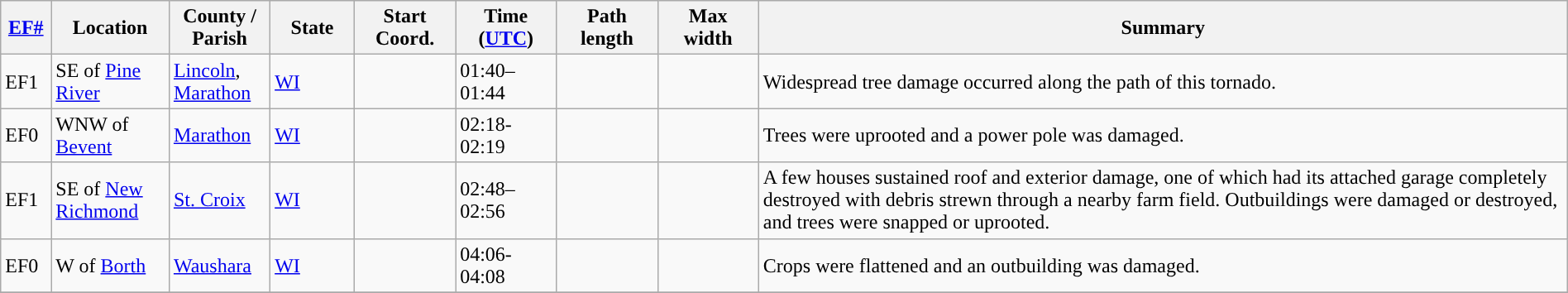<table class="wikitable sortable" style="width:100%;">
<tr>
<th scope="col"  style="width:3%; text-align:center;"><a href='#'>EF#</a></th>
<th scope="col"  style="width:7%; text-align:center;" class="unsortable">Location</th>
<th scope="col"  style="width:6%; text-align:center;" class="unsortable">County / Parish</th>
<th scope="col"  style="width:5%; text-align:center;">State</th>
<th scope="col"  style="width:6%; text-align:center;">Start Coord.</th>
<th scope="col"  style="width:6%; text-align:center;">Time (<a href='#'>UTC</a>)</th>
<th scope="col"  style="width:6%; text-align:center;">Path length</th>
<th scope="col"  style="width:6%; text-align:center;">Max width</th>
<th scope="col" class="unsortable" style="width:48%; text-align:center;">Summary</th>
</tr>
<tr>
<td>EF1</td>
<td>SE of <a href='#'>Pine River</a></td>
<td><a href='#'>Lincoln</a>, <a href='#'>Marathon</a></td>
<td><a href='#'>WI</a></td>
<td></td>
<td>01:40–01:44</td>
<td></td>
<td></td>
<td>Widespread tree damage occurred along the path of this tornado.</td>
</tr>
<tr>
<td>EF0</td>
<td>WNW of <a href='#'>Bevent</a></td>
<td><a href='#'>Marathon</a></td>
<td><a href='#'>WI</a></td>
<td></td>
<td>02:18-02:19</td>
<td></td>
<td></td>
<td>Trees were uprooted and a power pole was damaged.</td>
</tr>
<tr>
<td>EF1</td>
<td>SE of <a href='#'>New Richmond</a></td>
<td><a href='#'>St. Croix</a></td>
<td><a href='#'>WI</a></td>
<td></td>
<td>02:48–02:56</td>
<td></td>
<td></td>
<td>A few houses sustained roof and exterior damage, one of which had its attached garage completely destroyed with debris strewn through a nearby farm field. Outbuildings were damaged or destroyed, and trees were snapped or uprooted.</td>
</tr>
<tr>
<td>EF0</td>
<td>W of <a href='#'>Borth</a></td>
<td><a href='#'>Waushara</a></td>
<td><a href='#'>WI</a></td>
<td></td>
<td>04:06-04:08</td>
<td></td>
<td></td>
<td>Crops were flattened and an outbuilding was damaged.</td>
</tr>
<tr>
</tr>
</table>
